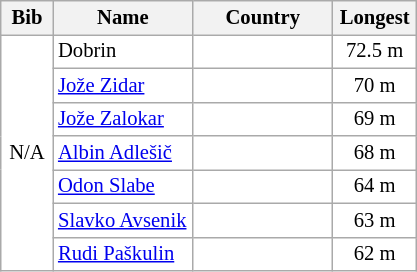<table class="wikitable collapsible autocollapse sortable" cellpadding="3" cellspacing="0" border="1" style="background:#fff; font-size:86%; width:22%; line-height:16px; border:grey solid 1px; border-collapse:collapse;">
<tr>
<th width="30">Bib</th>
<th width="100">Name</th>
<th width="100">Country</th>
<th width="50">Longest</th>
</tr>
<tr>
<td align=center rowspan=7>N/A</td>
<td>Dobrin</td>
<td></td>
<td align=center>72.5 m</td>
</tr>
<tr>
<td><a href='#'>Jože Zidar</a></td>
<td></td>
<td align=center>70 m</td>
</tr>
<tr>
<td><a href='#'>Jože Zalokar</a></td>
<td></td>
<td align=center>69 m</td>
</tr>
<tr>
<td><a href='#'>Albin Adlešič</a></td>
<td></td>
<td align=center>68 m</td>
</tr>
<tr>
<td><a href='#'>Odon Slabe</a></td>
<td></td>
<td align=center>64 m</td>
</tr>
<tr>
<td><a href='#'>Slavko Avsenik</a></td>
<td></td>
<td align=center>63 m</td>
</tr>
<tr>
<td><a href='#'>Rudi Paškulin</a></td>
<td></td>
<td align=center>62 m</td>
</tr>
</table>
